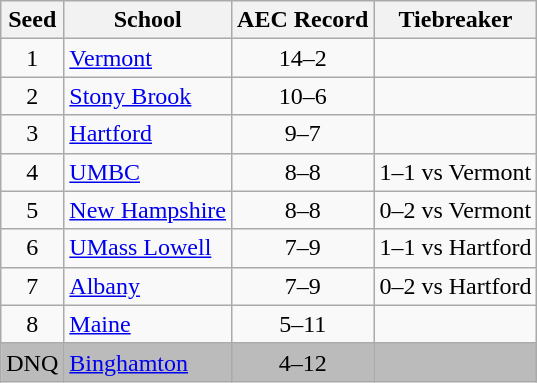<table class="wikitable" style="text-align:center">
<tr>
<th>Seed</th>
<th>School</th>
<th>AEC Record</th>
<th>Tiebreaker</th>
</tr>
<tr>
<td>1</td>
<td align=left><a href='#'>Vermont</a></td>
<td>14–2</td>
<td></td>
</tr>
<tr>
<td>2</td>
<td align=left><a href='#'>Stony Brook</a></td>
<td>10–6</td>
<td></td>
</tr>
<tr>
<td>3</td>
<td align=left><a href='#'>Hartford</a></td>
<td>9–7</td>
<td></td>
</tr>
<tr>
<td>4</td>
<td align=left><a href='#'>UMBC</a></td>
<td>8–8</td>
<td>1–1 vs Vermont</td>
</tr>
<tr>
<td>5</td>
<td align=left><a href='#'>New Hampshire</a></td>
<td>8–8</td>
<td>0–2 vs Vermont</td>
</tr>
<tr>
<td>6</td>
<td align=left><a href='#'>UMass Lowell</a></td>
<td>7–9</td>
<td>1–1 vs Hartford</td>
</tr>
<tr>
<td>7</td>
<td align=left><a href='#'>Albany</a></td>
<td>7–9</td>
<td>0–2 vs Hartford</td>
</tr>
<tr>
<td>8</td>
<td align=left><a href='#'>Maine</a></td>
<td>5–11</td>
<td></td>
</tr>
<tr>
</tr>
<tr bgcolor=#bbbbbb>
<td>DNQ</td>
<td align=left><a href='#'>Binghamton</a></td>
<td>4–12</td>
<td></td>
</tr>
</table>
